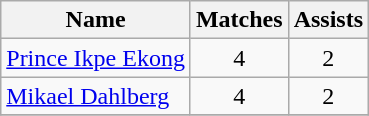<table class="wikitable">
<tr>
<th>Name</th>
<th>Matches</th>
<th>Assists</th>
</tr>
<tr>
<td> <a href='#'>Prince Ikpe Ekong</a></td>
<td style="text-align:center;">4</td>
<td style="text-align:center;">2</td>
</tr>
<tr>
<td> <a href='#'>Mikael Dahlberg</a></td>
<td style="text-align:center;">4</td>
<td style="text-align:center;">2</td>
</tr>
<tr>
</tr>
</table>
